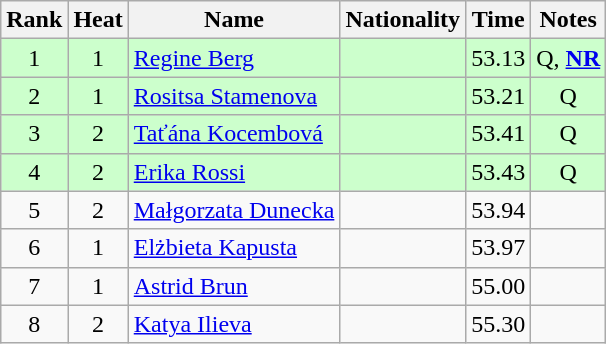<table class="wikitable sortable" style="text-align:center">
<tr>
<th>Rank</th>
<th>Heat</th>
<th>Name</th>
<th>Nationality</th>
<th>Time</th>
<th>Notes</th>
</tr>
<tr bgcolor=ccffcc>
<td>1</td>
<td>1</td>
<td align="left"><a href='#'>Regine Berg</a></td>
<td align=left></td>
<td>53.13</td>
<td>Q, <strong><a href='#'>NR</a></strong></td>
</tr>
<tr bgcolor=ccffcc>
<td>2</td>
<td>1</td>
<td align="left"><a href='#'>Rositsa Stamenova</a></td>
<td align=left></td>
<td>53.21</td>
<td>Q</td>
</tr>
<tr bgcolor=ccffcc>
<td>3</td>
<td>2</td>
<td align="left"><a href='#'>Taťána Kocembová</a></td>
<td align=left></td>
<td>53.41</td>
<td>Q</td>
</tr>
<tr bgcolor=ccffcc>
<td>4</td>
<td>2</td>
<td align="left"><a href='#'>Erika Rossi</a></td>
<td align=left></td>
<td>53.43</td>
<td>Q</td>
</tr>
<tr>
<td>5</td>
<td>2</td>
<td align="left"><a href='#'>Małgorzata Dunecka</a></td>
<td align=left></td>
<td>53.94</td>
<td></td>
</tr>
<tr>
<td>6</td>
<td>1</td>
<td align="left"><a href='#'>Elżbieta Kapusta</a></td>
<td align=left></td>
<td>53.97</td>
<td></td>
</tr>
<tr>
<td>7</td>
<td>1</td>
<td align="left"><a href='#'>Astrid Brun</a></td>
<td align=left></td>
<td>55.00</td>
<td></td>
</tr>
<tr>
<td>8</td>
<td>2</td>
<td align="left"><a href='#'>Katya Ilieva</a></td>
<td align=left></td>
<td>55.30</td>
<td></td>
</tr>
</table>
